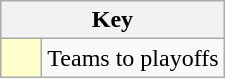<table class="wikitable" style="text-align: center;">
<tr>
<th colspan=2>Key</th>
</tr>
<tr>
<td style="background:#ffffcc; width:20px;"></td>
<td align=left>Teams to playoffs</td>
</tr>
</table>
